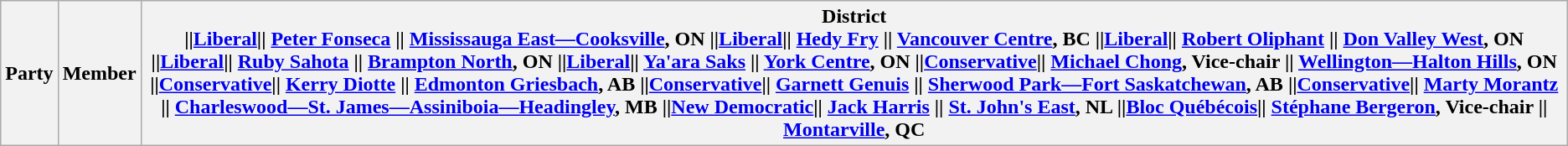<table class="wikitable">
<tr>
<th colspan="2">Party</th>
<th>Member</th>
<th>District<br>||<a href='#'>Liberal</a>|| <a href='#'>Peter Fonseca</a> || <a href='#'>Mississauga East—Cooksville</a>, ON
||<a href='#'>Liberal</a>|| <a href='#'>Hedy Fry</a> || <a href='#'>Vancouver Centre</a>, BC
||<a href='#'>Liberal</a>|| <a href='#'>Robert Oliphant</a> || <a href='#'>Don Valley West</a>, ON
||<a href='#'>Liberal</a>|| <a href='#'>Ruby Sahota</a> || <a href='#'>Brampton North</a>, ON
||<a href='#'>Liberal</a>|| <a href='#'>Ya'ara Saks</a> || <a href='#'>York Centre</a>, ON
||<a href='#'>Conservative</a>|| <a href='#'>Michael Chong</a>, Vice-chair  || <a href='#'>Wellington—Halton Hills</a>, ON
||<a href='#'>Conservative</a>|| <a href='#'>Kerry Diotte</a> || <a href='#'>Edmonton Griesbach</a>, AB
||<a href='#'>Conservative</a>|| <a href='#'>Garnett Genuis</a> || <a href='#'>Sherwood Park—Fort Saskatchewan</a>, AB
||<a href='#'>Conservative</a>|| <a href='#'>Marty Morantz</a> || <a href='#'>Charleswood—St. James—Assiniboia—Headingley</a>, MB
||<a href='#'>New Democratic</a>|| <a href='#'>Jack Harris</a> || <a href='#'>St. John's East</a>, NL
||<a href='#'>Bloc Québécois</a>|| <a href='#'>Stéphane Bergeron</a>, Vice-chair || <a href='#'>Montarville</a>, QC</th>
</tr>
</table>
